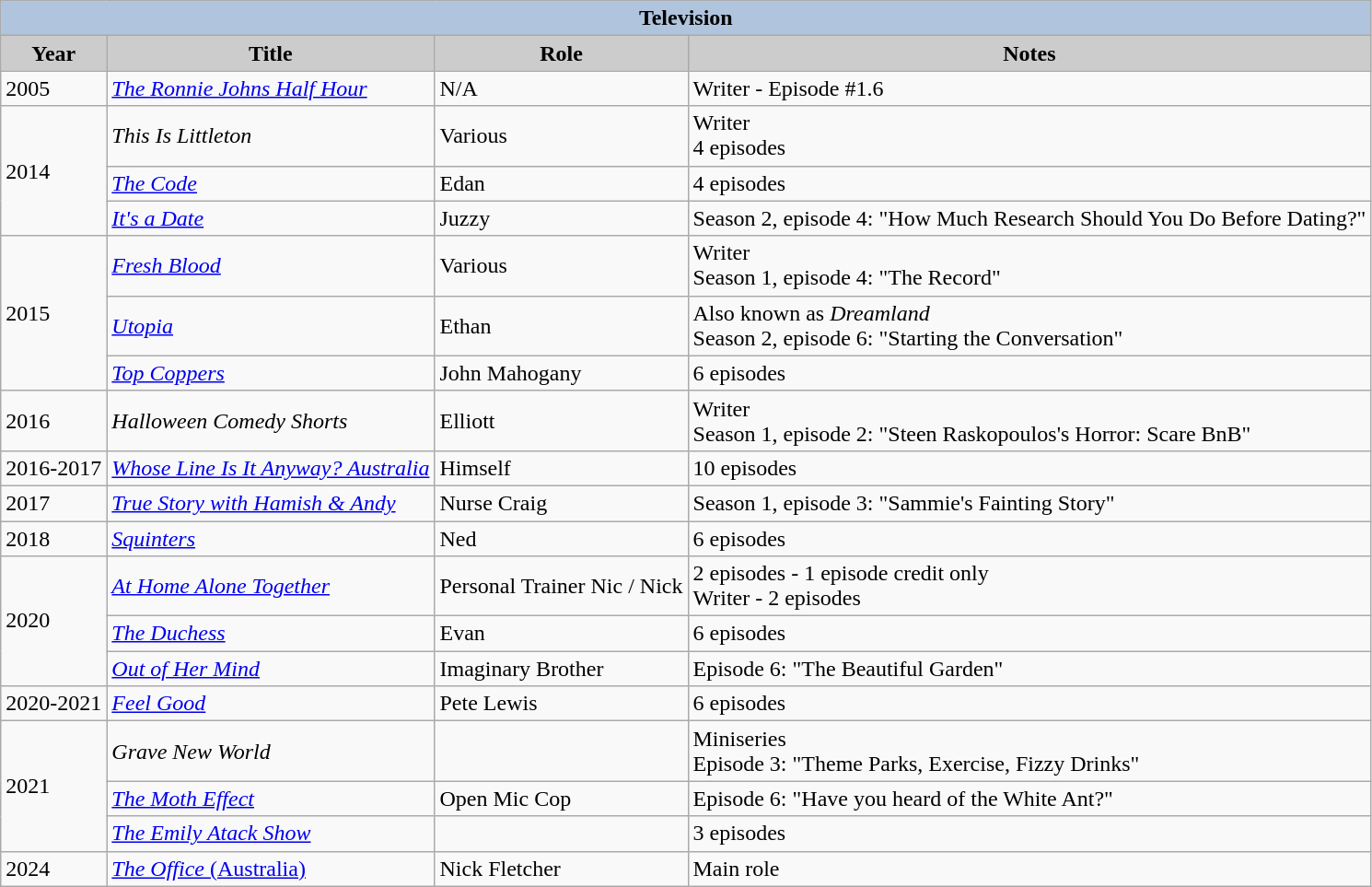<table class="wikitable">
<tr>
<th colspan=4 style="background:#B0C4DE;">Television</th>
</tr>
<tr>
<th style="background: #CCCCCC;">Year</th>
<th style="background: #CCCCCC;">Title</th>
<th style="background: #CCCCCC;">Role</th>
<th style="background: #CCCCCC;">Notes</th>
</tr>
<tr>
<td>2005</td>
<td><em><a href='#'>The Ronnie Johns Half Hour</a></em></td>
<td>N/A</td>
<td>Writer - Episode #1.6</td>
</tr>
<tr>
<td rowspan=3>2014</td>
<td><em>This Is Littleton</em></td>
<td>Various</td>
<td>Writer<br>4 episodes</td>
</tr>
<tr>
<td><em><a href='#'>The Code</a></em></td>
<td>Edan</td>
<td>4 episodes</td>
</tr>
<tr>
<td><em><a href='#'>It's a Date</a></em></td>
<td>Juzzy</td>
<td>Season 2, episode 4: "How Much Research Should You Do Before Dating?"</td>
</tr>
<tr>
<td rowspan=3>2015</td>
<td><em><a href='#'>Fresh Blood</a></em></td>
<td>Various</td>
<td>Writer<br> Season 1, episode 4: "The Record"</td>
</tr>
<tr>
<td><em><a href='#'>Utopia</a></em></td>
<td>Ethan</td>
<td>Also known as <em>Dreamland</em><br>Season 2, episode 6: "Starting the Conversation"</td>
</tr>
<tr>
<td><em><a href='#'>Top Coppers</a></em></td>
<td>John Mahogany</td>
<td>6 episodes</td>
</tr>
<tr>
<td>2016</td>
<td><em>Halloween Comedy Shorts</em></td>
<td>Elliott</td>
<td>Writer<br>Season 1, episode 2: "Steen Raskopoulos's Horror: Scare BnB"</td>
</tr>
<tr>
<td>2016-2017</td>
<td><em><a href='#'>Whose Line Is It Anyway? Australia</a></em></td>
<td>Himself</td>
<td>10 episodes</td>
</tr>
<tr>
<td>2017</td>
<td><em><a href='#'>True Story with Hamish & Andy</a></em></td>
<td>Nurse Craig</td>
<td>Season 1, episode 3: "Sammie's Fainting Story"</td>
</tr>
<tr>
<td>2018</td>
<td><em><a href='#'>Squinters</a></em></td>
<td>Ned</td>
<td>6 episodes</td>
</tr>
<tr>
<td rowspan=3>2020</td>
<td><em><a href='#'>At Home Alone Together</a></em></td>
<td>Personal Trainer Nic / Nick</td>
<td>2 episodes - 1 episode credit only<br> Writer - 2 episodes</td>
</tr>
<tr>
<td><em><a href='#'>The Duchess</a></em></td>
<td>Evan</td>
<td>6 episodes</td>
</tr>
<tr>
<td><em><a href='#'>Out of Her Mind</a></em></td>
<td>Imaginary Brother</td>
<td>Episode 6: "The Beautiful Garden"</td>
</tr>
<tr>
<td>2020-2021</td>
<td><em><a href='#'>Feel Good</a></em></td>
<td>Pete Lewis</td>
<td>6 episodes</td>
</tr>
<tr>
<td rowspan=3>2021</td>
<td><em>Grave New World</em></td>
<td></td>
<td>Miniseries<br>Episode 3: "Theme Parks, Exercise, Fizzy Drinks"</td>
</tr>
<tr>
<td><em><a href='#'>The Moth Effect</a></em></td>
<td>Open Mic Cop</td>
<td>Episode 6: "Have you heard of the White Ant?"</td>
</tr>
<tr>
<td><em><a href='#'>The Emily Atack Show</a></em></td>
<td></td>
<td>3 episodes</td>
</tr>
<tr>
<td>2024</td>
<td><a href='#'><em>The Office</em> (Australia)</a></td>
<td>Nick Fletcher</td>
<td>Main role</td>
</tr>
</table>
